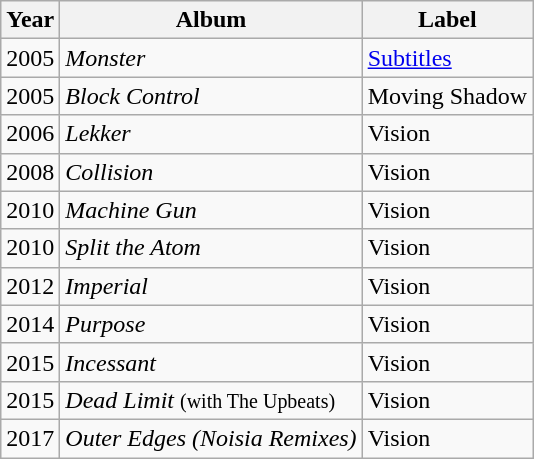<table class="wikitable">
<tr>
<th>Year</th>
<th>Album</th>
<th>Label</th>
</tr>
<tr>
<td>2005</td>
<td><em>Monster</em></td>
<td><a href='#'>Subtitles</a></td>
</tr>
<tr>
<td>2005</td>
<td><em>Block Control</em></td>
<td>Moving Shadow</td>
</tr>
<tr>
<td>2006</td>
<td><em>Lekker</em></td>
<td>Vision</td>
</tr>
<tr>
<td>2008</td>
<td><em>Collision</em></td>
<td>Vision</td>
</tr>
<tr>
<td>2010</td>
<td><em>Machine Gun</em></td>
<td>Vision</td>
</tr>
<tr>
<td>2010</td>
<td><em>Split the Atom</em></td>
<td>Vision</td>
</tr>
<tr>
<td>2012</td>
<td><em>Imperial</em></td>
<td>Vision</td>
</tr>
<tr>
<td>2014</td>
<td><em>Purpose</em></td>
<td>Vision</td>
</tr>
<tr>
<td>2015</td>
<td><em>Incessant</em></td>
<td>Vision</td>
</tr>
<tr>
<td>2015</td>
<td><em>Dead Limit</em> <small>(with The Upbeats)</small></td>
<td>Vision</td>
</tr>
<tr>
<td>2017</td>
<td><em>Outer Edges (Noisia Remixes)</em></td>
<td>Vision</td>
</tr>
</table>
